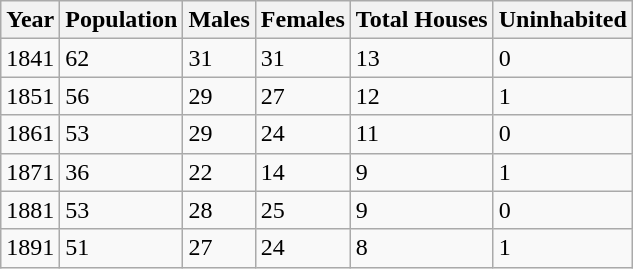<table class="wikitable">
<tr>
<th>Year</th>
<th>Population</th>
<th>Males</th>
<th>Females</th>
<th>Total Houses</th>
<th>Uninhabited</th>
</tr>
<tr>
<td>1841</td>
<td>62</td>
<td>31</td>
<td>31</td>
<td>13</td>
<td>0</td>
</tr>
<tr>
<td>1851</td>
<td>56</td>
<td>29</td>
<td>27</td>
<td>12</td>
<td>1</td>
</tr>
<tr>
<td>1861</td>
<td>53</td>
<td>29</td>
<td>24</td>
<td>11</td>
<td>0</td>
</tr>
<tr>
<td>1871</td>
<td>36</td>
<td>22</td>
<td>14</td>
<td>9</td>
<td>1</td>
</tr>
<tr>
<td>1881</td>
<td>53</td>
<td>28</td>
<td>25</td>
<td>9</td>
<td>0</td>
</tr>
<tr>
<td>1891</td>
<td>51</td>
<td>27</td>
<td>24</td>
<td>8</td>
<td>1</td>
</tr>
</table>
